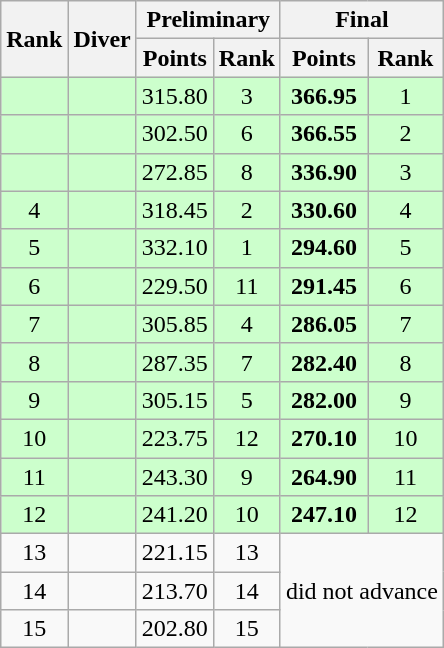<table class="wikitable sortable" style="text-align:left">
<tr>
<th rowspan=2>Rank</th>
<th rowspan=2>Diver</th>
<th colspan=2>Preliminary</th>
<th colspan=2>Final</th>
</tr>
<tr>
<th>Points</th>
<th>Rank</th>
<th>Points</th>
<th>Rank</th>
</tr>
<tr align=center bgcolor=ccffcc>
<td></td>
<td align=left></td>
<td>315.80</td>
<td>3</td>
<td><strong>366.95</strong></td>
<td>1</td>
</tr>
<tr align=center bgcolor=ccffcc>
<td></td>
<td align=left></td>
<td>302.50</td>
<td>6</td>
<td><strong>366.55</strong></td>
<td>2</td>
</tr>
<tr align=center bgcolor=ccffcc>
<td></td>
<td align=left></td>
<td>272.85</td>
<td>8</td>
<td><strong>336.90</strong></td>
<td>3</td>
</tr>
<tr align=center bgcolor=ccffcc>
<td>4</td>
<td align=left></td>
<td>318.45</td>
<td>2</td>
<td><strong>330.60</strong></td>
<td>4</td>
</tr>
<tr align=center bgcolor=ccffcc>
<td>5</td>
<td align=left></td>
<td>332.10</td>
<td>1</td>
<td><strong>294.60</strong></td>
<td>5</td>
</tr>
<tr align=center bgcolor=ccffcc>
<td>6</td>
<td align=left></td>
<td>229.50</td>
<td>11</td>
<td><strong>291.45</strong></td>
<td>6</td>
</tr>
<tr align=center bgcolor=ccffcc>
<td>7</td>
<td align=left></td>
<td>305.85</td>
<td>4</td>
<td><strong>286.05</strong></td>
<td>7</td>
</tr>
<tr align=center bgcolor=ccffcc>
<td>8</td>
<td align=left></td>
<td>287.35</td>
<td>7</td>
<td><strong>282.40</strong></td>
<td>8</td>
</tr>
<tr align=center bgcolor=ccffcc>
<td>9</td>
<td align=left></td>
<td>305.15</td>
<td>5</td>
<td><strong>282.00</strong></td>
<td>9</td>
</tr>
<tr align=center bgcolor=ccffcc>
<td>10</td>
<td align=left></td>
<td>223.75</td>
<td>12</td>
<td><strong>270.10</strong></td>
<td>10</td>
</tr>
<tr align=center bgcolor=ccffcc>
<td>11</td>
<td align=left></td>
<td>243.30</td>
<td>9</td>
<td><strong>264.90</strong></td>
<td>11</td>
</tr>
<tr align=center bgcolor=ccffcc>
<td>12</td>
<td align=left></td>
<td>241.20</td>
<td>10</td>
<td><strong>247.10</strong></td>
<td>12</td>
</tr>
<tr align=center>
<td>13</td>
<td align=left></td>
<td>221.15</td>
<td>13</td>
<td rowspan=3 colspan=2>did not advance</td>
</tr>
<tr align=center>
<td>14</td>
<td align=left></td>
<td>213.70</td>
<td>14</td>
</tr>
<tr align=center>
<td>15</td>
<td align=left></td>
<td>202.80</td>
<td>15</td>
</tr>
</table>
